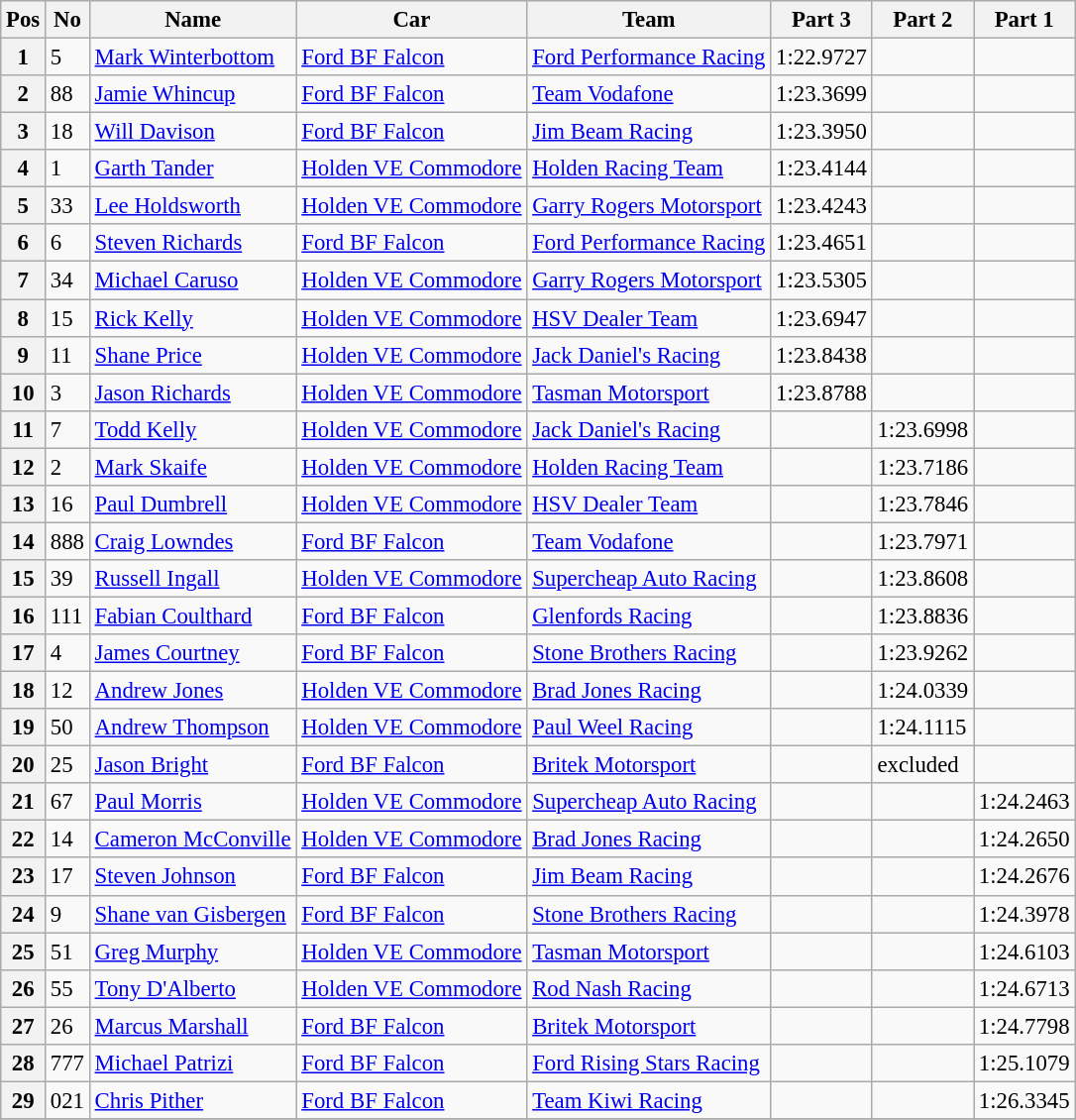<table class="wikitable" style="font-size: 95%;">
<tr>
<th>Pos</th>
<th>No</th>
<th>Name</th>
<th>Car</th>
<th>Team</th>
<th>Part 3</th>
<th>Part 2</th>
<th>Part 1</th>
</tr>
<tr>
<th>1</th>
<td>5</td>
<td><a href='#'>Mark Winterbottom</a></td>
<td><a href='#'>Ford BF Falcon</a></td>
<td><a href='#'>Ford Performance Racing</a></td>
<td>1:22.9727</td>
<td></td>
<td></td>
</tr>
<tr>
<th>2</th>
<td>88</td>
<td><a href='#'>Jamie Whincup</a></td>
<td><a href='#'>Ford BF Falcon</a></td>
<td><a href='#'>Team Vodafone</a></td>
<td>1:23.3699</td>
<td></td>
<td></td>
</tr>
<tr>
<th>3</th>
<td>18</td>
<td><a href='#'>Will Davison</a></td>
<td><a href='#'>Ford BF Falcon</a></td>
<td><a href='#'>Jim Beam Racing</a></td>
<td>1:23.3950</td>
<td></td>
<td></td>
</tr>
<tr>
<th>4</th>
<td>1</td>
<td><a href='#'>Garth Tander</a></td>
<td><a href='#'>Holden VE Commodore</a></td>
<td><a href='#'>Holden Racing Team</a></td>
<td>1:23.4144</td>
<td></td>
<td></td>
</tr>
<tr>
<th>5</th>
<td>33</td>
<td><a href='#'>Lee Holdsworth</a></td>
<td><a href='#'>Holden VE Commodore</a></td>
<td><a href='#'>Garry Rogers Motorsport</a></td>
<td>1:23.4243</td>
<td></td>
<td></td>
</tr>
<tr>
<th>6</th>
<td>6</td>
<td><a href='#'>Steven Richards</a></td>
<td><a href='#'>Ford BF Falcon</a></td>
<td><a href='#'>Ford Performance Racing</a></td>
<td>1:23.4651</td>
<td></td>
<td></td>
</tr>
<tr>
<th>7</th>
<td>34</td>
<td><a href='#'>Michael Caruso</a></td>
<td><a href='#'>Holden VE Commodore</a></td>
<td><a href='#'>Garry Rogers Motorsport</a></td>
<td>1:23.5305</td>
<td></td>
<td></td>
</tr>
<tr>
<th>8</th>
<td>15</td>
<td><a href='#'>Rick Kelly</a></td>
<td><a href='#'>Holden VE Commodore</a></td>
<td><a href='#'>HSV Dealer Team</a></td>
<td>1:23.6947</td>
<td></td>
<td></td>
</tr>
<tr>
<th>9</th>
<td>11</td>
<td><a href='#'>Shane Price</a></td>
<td><a href='#'>Holden VE Commodore</a></td>
<td><a href='#'>Jack Daniel's Racing</a></td>
<td>1:23.8438</td>
<td></td>
<td></td>
</tr>
<tr>
<th>10</th>
<td>3</td>
<td><a href='#'>Jason Richards</a></td>
<td><a href='#'>Holden VE Commodore</a></td>
<td><a href='#'>Tasman Motorsport</a></td>
<td>1:23.8788</td>
<td></td>
<td></td>
</tr>
<tr>
<th>11</th>
<td>7</td>
<td><a href='#'>Todd Kelly</a></td>
<td><a href='#'>Holden VE Commodore</a></td>
<td><a href='#'>Jack Daniel's Racing</a></td>
<td></td>
<td>1:23.6998</td>
<td></td>
</tr>
<tr>
<th>12</th>
<td>2</td>
<td><a href='#'>Mark Skaife</a></td>
<td><a href='#'>Holden VE Commodore</a></td>
<td><a href='#'>Holden Racing Team</a></td>
<td></td>
<td>1:23.7186</td>
<td></td>
</tr>
<tr>
<th>13</th>
<td>16</td>
<td><a href='#'>Paul Dumbrell</a></td>
<td><a href='#'>Holden VE Commodore</a></td>
<td><a href='#'>HSV Dealer Team</a></td>
<td></td>
<td>1:23.7846</td>
<td></td>
</tr>
<tr>
<th>14</th>
<td>888</td>
<td><a href='#'>Craig Lowndes</a></td>
<td><a href='#'>Ford BF Falcon</a></td>
<td><a href='#'>Team Vodafone</a></td>
<td></td>
<td>1:23.7971</td>
<td></td>
</tr>
<tr>
<th>15</th>
<td>39</td>
<td><a href='#'>Russell Ingall</a></td>
<td><a href='#'>Holden VE Commodore</a></td>
<td><a href='#'>Supercheap Auto Racing</a></td>
<td></td>
<td>1:23.8608</td>
<td></td>
</tr>
<tr>
<th>16</th>
<td>111</td>
<td><a href='#'>Fabian Coulthard</a></td>
<td><a href='#'>Ford BF Falcon</a></td>
<td><a href='#'>Glenfords Racing</a></td>
<td></td>
<td>1:23.8836</td>
<td></td>
</tr>
<tr>
<th>17</th>
<td>4</td>
<td><a href='#'>James Courtney</a></td>
<td><a href='#'>Ford BF Falcon</a></td>
<td><a href='#'>Stone Brothers Racing</a></td>
<td></td>
<td>1:23.9262</td>
<td></td>
</tr>
<tr>
<th>18</th>
<td>12</td>
<td><a href='#'>Andrew Jones</a></td>
<td><a href='#'>Holden VE Commodore</a></td>
<td><a href='#'>Brad Jones Racing</a></td>
<td></td>
<td>1:24.0339</td>
<td></td>
</tr>
<tr>
<th>19</th>
<td>50</td>
<td><a href='#'>Andrew Thompson</a></td>
<td><a href='#'>Holden VE Commodore</a></td>
<td><a href='#'>Paul Weel Racing</a></td>
<td></td>
<td>1:24.1115</td>
<td></td>
</tr>
<tr>
<th>20</th>
<td>25</td>
<td><a href='#'>Jason Bright</a></td>
<td><a href='#'>Ford BF Falcon</a></td>
<td><a href='#'>Britek Motorsport</a></td>
<td></td>
<td>excluded</td>
<td></td>
</tr>
<tr>
<th>21</th>
<td>67</td>
<td><a href='#'>Paul Morris</a></td>
<td><a href='#'>Holden VE Commodore</a></td>
<td><a href='#'>Supercheap Auto Racing</a></td>
<td></td>
<td></td>
<td>1:24.2463</td>
</tr>
<tr>
<th>22</th>
<td>14</td>
<td><a href='#'>Cameron McConville</a></td>
<td><a href='#'>Holden VE Commodore</a></td>
<td><a href='#'>Brad Jones Racing</a></td>
<td></td>
<td></td>
<td>1:24.2650</td>
</tr>
<tr>
<th>23</th>
<td>17</td>
<td><a href='#'>Steven Johnson</a></td>
<td><a href='#'>Ford BF Falcon</a></td>
<td><a href='#'>Jim Beam Racing</a></td>
<td></td>
<td></td>
<td>1:24.2676</td>
</tr>
<tr>
<th>24</th>
<td>9</td>
<td><a href='#'>Shane van Gisbergen</a></td>
<td><a href='#'>Ford BF Falcon</a></td>
<td><a href='#'>Stone Brothers Racing</a></td>
<td></td>
<td></td>
<td>1:24.3978</td>
</tr>
<tr>
<th>25</th>
<td>51</td>
<td><a href='#'>Greg Murphy</a></td>
<td><a href='#'>Holden VE Commodore</a></td>
<td><a href='#'>Tasman Motorsport</a></td>
<td></td>
<td></td>
<td>1:24.6103</td>
</tr>
<tr>
<th>26</th>
<td>55</td>
<td><a href='#'>Tony D'Alberto</a></td>
<td><a href='#'>Holden VE Commodore</a></td>
<td><a href='#'>Rod Nash Racing</a></td>
<td></td>
<td></td>
<td>1:24.6713</td>
</tr>
<tr>
<th>27</th>
<td>26</td>
<td><a href='#'>Marcus Marshall</a></td>
<td><a href='#'>Ford BF Falcon</a></td>
<td><a href='#'>Britek Motorsport</a></td>
<td></td>
<td></td>
<td>1:24.7798</td>
</tr>
<tr>
<th>28</th>
<td>777</td>
<td><a href='#'>Michael Patrizi</a></td>
<td><a href='#'>Ford BF Falcon</a></td>
<td><a href='#'>Ford Rising Stars Racing</a></td>
<td></td>
<td></td>
<td>1:25.1079</td>
</tr>
<tr>
<th>29</th>
<td>021</td>
<td><a href='#'>Chris Pither</a></td>
<td><a href='#'>Ford BF Falcon</a></td>
<td><a href='#'>Team Kiwi Racing</a></td>
<td></td>
<td></td>
<td>1:26.3345</td>
</tr>
<tr>
</tr>
</table>
